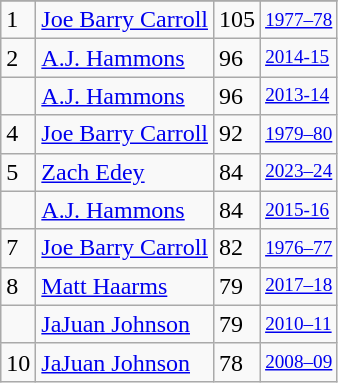<table class="wikitable">
<tr>
</tr>
<tr>
<td>1</td>
<td><a href='#'>Joe Barry Carroll</a></td>
<td>105</td>
<td style="font-size:80%;"><a href='#'>1977–78</a></td>
</tr>
<tr>
<td>2</td>
<td><a href='#'>A.J. Hammons</a></td>
<td>96</td>
<td style="font-size:80%;"><a href='#'>2014-15</a></td>
</tr>
<tr>
<td></td>
<td><a href='#'>A.J. Hammons</a></td>
<td>96</td>
<td style="font-size:80%;"><a href='#'>2013-14</a></td>
</tr>
<tr>
<td>4</td>
<td><a href='#'>Joe Barry Carroll</a></td>
<td>92</td>
<td style="font-size:80%;"><a href='#'>1979–80</a></td>
</tr>
<tr>
<td>5</td>
<td><a href='#'>Zach Edey</a></td>
<td>84</td>
<td style="font-size:80%;"><a href='#'>2023–24</a></td>
</tr>
<tr>
<td></td>
<td><a href='#'>A.J. Hammons</a></td>
<td>84</td>
<td style="font-size:80%;"><a href='#'>2015-16</a></td>
</tr>
<tr>
<td>7</td>
<td><a href='#'>Joe Barry Carroll</a></td>
<td>82</td>
<td style="font-size:80%;"><a href='#'>1976–77</a></td>
</tr>
<tr>
<td>8</td>
<td><a href='#'>Matt Haarms</a></td>
<td>79</td>
<td style="font-size:80%;"><a href='#'>2017–18</a></td>
</tr>
<tr>
<td></td>
<td><a href='#'>JaJuan Johnson</a></td>
<td>79</td>
<td style="font-size:80%;"><a href='#'>2010–11</a></td>
</tr>
<tr>
<td>10</td>
<td><a href='#'>JaJuan Johnson</a></td>
<td>78</td>
<td style="font-size:80%;"><a href='#'>2008–09</a></td>
</tr>
</table>
